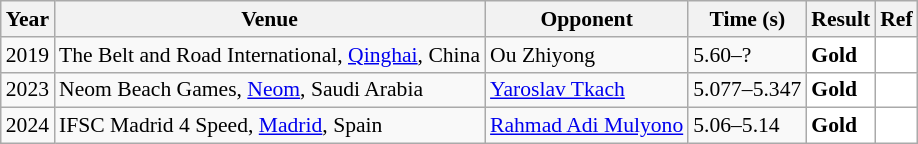<table class="sortable wikitable" style="font-size: 90%;">
<tr>
<th>Year</th>
<th>Venue</th>
<th>Opponent</th>
<th>Time (s)</th>
<th>Result</th>
<th>Ref</th>
</tr>
<tr>
<td align="center">2019</td>
<td align="left">The Belt and Road International, <a href='#'>Qinghai</a>, China</td>
<td align="left"> Ou Zhiyong</td>
<td align="left">5.60–?</td>
<td style="text-align:left; background:white"> <strong>Gold</strong></td>
<td style="text-align:center; background:white"></td>
</tr>
<tr>
<td align="center">2023</td>
<td align="left">Neom Beach Games, <a href='#'>Neom</a>, Saudi Arabia</td>
<td align="left"> <a href='#'>Yaroslav Tkach</a></td>
<td align="left">5.077–5.347</td>
<td style="text-align:left; background:white"> <strong>Gold</strong></td>
<td style="text-align:center; background:white"></td>
</tr>
<tr>
<td align="center">2024</td>
<td align="left">IFSC Madrid 4 Speed, <a href='#'>Madrid</a>, Spain</td>
<td align="left"> <a href='#'>Rahmad Adi Mulyono</a></td>
<td align="left">5.06–5.14</td>
<td style="text-align:left; background:white"> <strong>Gold</strong></td>
<td style="text-align:center; background:white"></td>
</tr>
</table>
